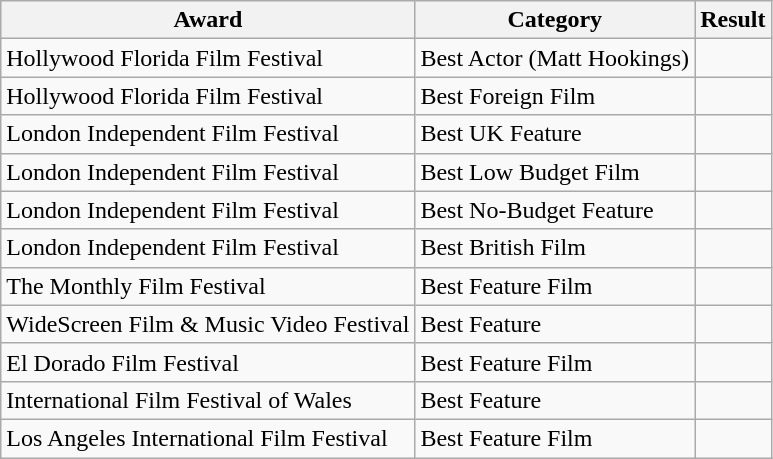<table class="wikitable sortable plainrowheaders">
<tr>
<th>Award</th>
<th>Category</th>
<th>Result</th>
</tr>
<tr>
<td>Hollywood Florida Film Festival</td>
<td>Best Actor (Matt Hookings)</td>
<td></td>
</tr>
<tr>
<td>Hollywood Florida Film Festival</td>
<td>Best Foreign Film</td>
<td></td>
</tr>
<tr>
<td>London Independent Film Festival</td>
<td>Best UK Feature</td>
<td></td>
</tr>
<tr>
<td>London Independent Film Festival</td>
<td>Best Low Budget Film</td>
<td></td>
</tr>
<tr>
<td>London Independent Film Festival</td>
<td>Best No-Budget Feature</td>
<td></td>
</tr>
<tr>
<td>London Independent Film Festival</td>
<td>Best British Film</td>
<td></td>
</tr>
<tr>
<td>The Monthly Film Festival</td>
<td>Best Feature Film</td>
<td></td>
</tr>
<tr>
<td>WideScreen Film & Music Video Festival</td>
<td>Best Feature</td>
<td></td>
</tr>
<tr>
<td>El Dorado Film Festival</td>
<td>Best Feature Film</td>
<td></td>
</tr>
<tr>
<td>International Film Festival of Wales</td>
<td>Best Feature</td>
<td></td>
</tr>
<tr>
<td>Los Angeles International Film Festival</td>
<td>Best Feature Film</td>
<td></td>
</tr>
</table>
